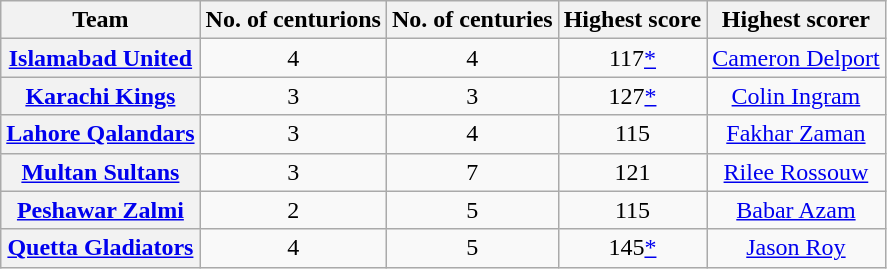<table class="wikitable sortable" style="text-align:center">
<tr>
<th>Team</th>
<th>No. of centurions</th>
<th>No. of centuries</th>
<th>Highest score</th>
<th>Highest scorer</th>
</tr>
<tr>
<th><a href='#'>Islamabad United</a></th>
<td>4</td>
<td>4</td>
<td>117<a href='#'>*</a></td>
<td><a href='#'>Cameron Delport</a></td>
</tr>
<tr>
<th><a href='#'>Karachi Kings</a></th>
<td>3</td>
<td>3</td>
<td>127<a href='#'>*</a></td>
<td><a href='#'>Colin Ingram</a></td>
</tr>
<tr>
<th><a href='#'>Lahore Qalandars</a></th>
<td>3</td>
<td>4</td>
<td>115</td>
<td><a href='#'>Fakhar Zaman</a></td>
</tr>
<tr>
<th><a href='#'>Multan Sultans</a></th>
<td>3</td>
<td>7</td>
<td>121</td>
<td><a href='#'>Rilee Rossouw</a></td>
</tr>
<tr>
<th><a href='#'>Peshawar Zalmi</a></th>
<td>2</td>
<td>5</td>
<td>115</td>
<td><a href='#'>Babar Azam</a></td>
</tr>
<tr>
<th><a href='#'>Quetta Gladiators</a></th>
<td>4</td>
<td>5</td>
<td>145<a href='#'>*</a></td>
<td><a href='#'>Jason Roy</a></td>
</tr>
</table>
